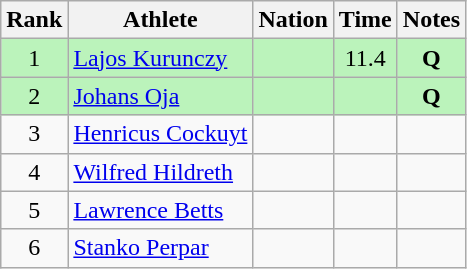<table class="wikitable sortable" style="text-align:center">
<tr>
<th>Rank</th>
<th>Athlete</th>
<th>Nation</th>
<th>Time</th>
<th>Notes</th>
</tr>
<tr bgcolor=bbf3bb>
<td>1</td>
<td align="left"><a href='#'>Lajos Kurunczy</a></td>
<td align="left"></td>
<td>11.4</td>
<td><strong>Q</strong></td>
</tr>
<tr bgcolor=bbf3bb>
<td>2</td>
<td align="left"><a href='#'>Johans Oja</a></td>
<td align="left"></td>
<td></td>
<td><strong>Q</strong></td>
</tr>
<tr>
<td>3</td>
<td align="left"><a href='#'>Henricus Cockuyt</a></td>
<td align="left"></td>
<td></td>
<td></td>
</tr>
<tr>
<td>4</td>
<td align="left"><a href='#'>Wilfred Hildreth</a></td>
<td align="left"></td>
<td></td>
<td></td>
</tr>
<tr>
<td>5</td>
<td align="left"><a href='#'>Lawrence Betts</a></td>
<td align="left"></td>
<td></td>
<td></td>
</tr>
<tr>
<td>6</td>
<td align="left"><a href='#'>Stanko Perpar</a></td>
<td align="left"></td>
<td></td>
<td></td>
</tr>
</table>
